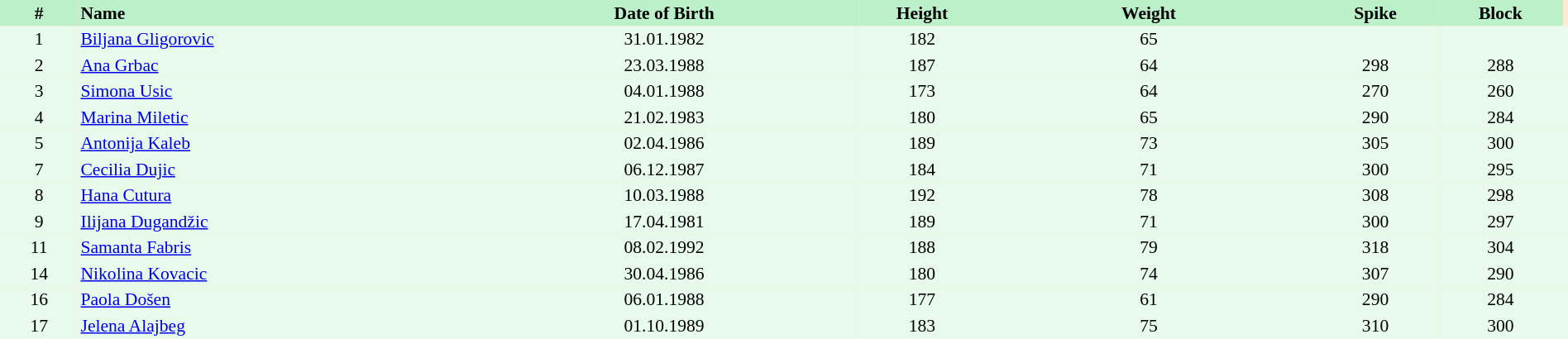<table border=0 cellpadding=2 cellspacing=0  |- bgcolor=#FFECCE style="text-align:center; font-size:90%;" width=100%>
<tr bgcolor=#BBF0C9>
<th width=5%>#</th>
<th width=25% align=left>Name</th>
<th width=25%>Date of Birth</th>
<th width=8%>Height</th>
<th width=21%>Weight</th>
<th width=8%>Spike</th>
<th width=8%>Block</th>
</tr>
<tr bgcolor=#E7FAEC>
<td>1</td>
<td align=left><a href='#'>Biljana Gligorovic</a></td>
<td>31.01.1982</td>
<td>182</td>
<td>65</td>
<td></td>
<td></td>
<td></td>
</tr>
<tr bgcolor=#E7FAEC>
<td>2</td>
<td align=left><a href='#'>Ana Grbac</a></td>
<td>23.03.1988</td>
<td>187</td>
<td>64</td>
<td>298</td>
<td>288</td>
<td></td>
</tr>
<tr bgcolor=#E7FAEC>
<td>3</td>
<td align=left><a href='#'>Simona Usic</a></td>
<td>04.01.1988</td>
<td>173</td>
<td>64</td>
<td>270</td>
<td>260</td>
<td></td>
</tr>
<tr bgcolor=#E7FAEC>
<td>4</td>
<td align=left><a href='#'>Marina Miletic</a></td>
<td>21.02.1983</td>
<td>180</td>
<td>65</td>
<td>290</td>
<td>284</td>
<td></td>
</tr>
<tr bgcolor=#E7FAEC>
<td>5</td>
<td align=left><a href='#'>Antonija Kaleb</a></td>
<td>02.04.1986</td>
<td>189</td>
<td>73</td>
<td>305</td>
<td>300</td>
<td></td>
</tr>
<tr bgcolor=#E7FAEC>
<td>7</td>
<td align=left><a href='#'>Cecilia Dujic</a></td>
<td>06.12.1987</td>
<td>184</td>
<td>71</td>
<td>300</td>
<td>295</td>
<td></td>
</tr>
<tr bgcolor=#E7FAEC>
<td>8</td>
<td align=left><a href='#'>Hana Cutura</a></td>
<td>10.03.1988</td>
<td>192</td>
<td>78</td>
<td>308</td>
<td>298</td>
<td></td>
</tr>
<tr bgcolor=#E7FAEC>
<td>9</td>
<td align=left><a href='#'>Ilijana Dugandžic</a></td>
<td>17.04.1981</td>
<td>189</td>
<td>71</td>
<td>300</td>
<td>297</td>
<td></td>
</tr>
<tr bgcolor=#E7FAEC>
<td>11</td>
<td align=left><a href='#'>Samanta Fabris</a></td>
<td>08.02.1992</td>
<td>188</td>
<td>79</td>
<td>318</td>
<td>304</td>
<td></td>
</tr>
<tr bgcolor=#E7FAEC>
<td>14</td>
<td align=left><a href='#'>Nikolina Kovacic</a></td>
<td>30.04.1986</td>
<td>180</td>
<td>74</td>
<td>307</td>
<td>290</td>
<td></td>
</tr>
<tr bgcolor=#E7FAEC>
<td>16</td>
<td align=left><a href='#'>Paola Došen</a></td>
<td>06.01.1988</td>
<td>177</td>
<td>61</td>
<td>290</td>
<td>284</td>
<td></td>
</tr>
<tr bgcolor=#E7FAEC>
<td>17</td>
<td align=left><a href='#'>Jelena Alajbeg</a></td>
<td>01.10.1989</td>
<td>183</td>
<td>75</td>
<td>310</td>
<td>300</td>
<td></td>
</tr>
</table>
